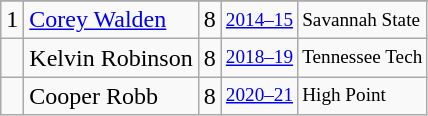<table class="wikitable">
<tr>
</tr>
<tr>
<td>1</td>
<td><a href='#'>Corey Walden</a></td>
<td>8</td>
<td style="font-size:80%;"><a href='#'>2014–15</a></td>
<td style="font-size:80%;">Savannah State</td>
</tr>
<tr>
<td></td>
<td>Kelvin Robinson</td>
<td>8</td>
<td style="font-size:80%;"><a href='#'>2018–19</a></td>
<td style="font-size:80%;">Tennessee Tech</td>
</tr>
<tr>
<td></td>
<td>Cooper Robb</td>
<td>8</td>
<td style="font-size:80%;"><a href='#'>2020–21</a></td>
<td style="font-size:80%;">High Point</td>
</tr>
</table>
